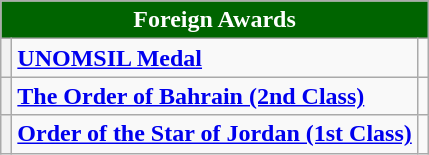<table class="wikitable">
<tr>
<th colspan="3" style="background:#006400; color:#FFFFFF; text-align:center">Foreign Awards</th>
</tr>
<tr>
<th></th>
<td><strong><a href='#'>UNOMSIL Medal</a></strong></td>
<td></td>
</tr>
<tr>
<th></th>
<td><a href='#'><strong>The Order of Bahrain (2nd Class)</strong></a></td>
<td></td>
</tr>
<tr>
<th></th>
<td><a href='#'><strong>Order of the Star of Jordan (1st Class)</strong></a></td>
<td></td>
</tr>
</table>
